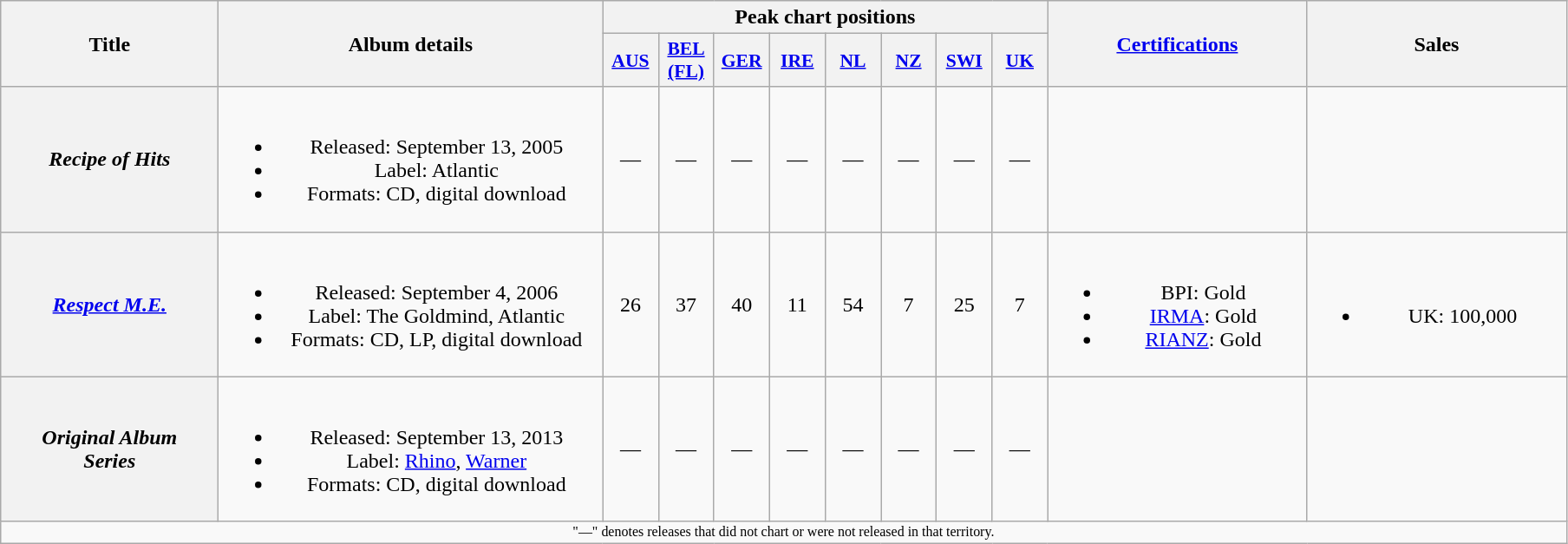<table class="wikitable plainrowheaders" style="text-align:center;">
<tr>
<th scope="col" rowspan="2" style="width:10em;">Title</th>
<th scope="col" rowspan="2" style="width:18em;">Album details</th>
<th scope="col" colspan="8">Peak chart positions</th>
<th scope="col" rowspan="2" style="width:12em;"><a href='#'>Certifications</a></th>
<th scope="col" rowspan="2" style="width:12em;">Sales</th>
</tr>
<tr>
<th style="width:2.5em;font-size:90%;"><a href='#'>AUS</a><br></th>
<th style="width:2.5em;font-size:90%;"><a href='#'>BEL<br>(FL)</a><br></th>
<th style="width:2.5em;font-size:90%;"><a href='#'>GER</a><br></th>
<th style="width:2.5em;font-size:90%;"><a href='#'>IRE</a><br></th>
<th style="width:2.5em;font-size:90%;"><a href='#'>NL</a><br></th>
<th style="width:2.5em;font-size:90%;"><a href='#'>NZ</a><br></th>
<th style="width:2.5em;font-size:90%;"><a href='#'>SWI</a><br></th>
<th style="width:2.5em;font-size:90%;"><a href='#'>UK</a><br></th>
</tr>
<tr>
<th scope="row"><em>Recipe of Hits</em></th>
<td><br><ul><li>Released: September 13, 2005</li><li>Label: Atlantic</li><li>Formats: CD, digital download</li></ul></td>
<td>—</td>
<td>—</td>
<td>—</td>
<td>—</td>
<td>—</td>
<td>—</td>
<td>—</td>
<td>—</td>
<td></td>
<td></td>
</tr>
<tr>
<th scope="row"><em><a href='#'>Respect M.E.</a></em></th>
<td><br><ul><li>Released: September 4, 2006</li><li>Label: The Goldmind, Atlantic</li><li>Formats: CD, LP, digital download</li></ul></td>
<td>26</td>
<td>37</td>
<td>40</td>
<td>11</td>
<td>54</td>
<td>7</td>
<td>25</td>
<td>7</td>
<td><br><ul><li>BPI: Gold</li><li><a href='#'>IRMA</a>: Gold</li><li><a href='#'>RIANZ</a>: Gold</li></ul></td>
<td><br><ul><li>UK: 100,000</li></ul></td>
</tr>
<tr>
<th scope="row"><em>Original Album<br>Series</em></th>
<td><br><ul><li>Released: September 13, 2013</li><li>Label: <a href='#'>Rhino</a>, <a href='#'>Warner</a></li><li>Formats: CD, digital download</li></ul></td>
<td>—</td>
<td>—</td>
<td>—</td>
<td>—</td>
<td>—</td>
<td>—</td>
<td>—</td>
<td>—</td>
<td></td>
<td></td>
</tr>
<tr>
<td colspan="15" style="font-size:8pt">"—" denotes releases that did not chart or were not released in that territory.</td>
</tr>
</table>
